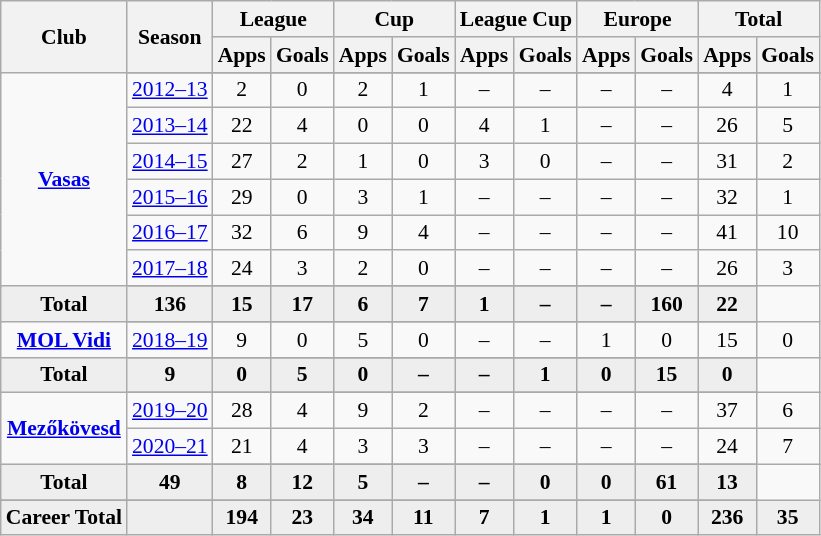<table class="wikitable" style="font-size:90%; text-align: center;">
<tr>
<th rowspan="2">Club</th>
<th rowspan="2">Season</th>
<th colspan="2">League</th>
<th colspan="2">Cup</th>
<th colspan="2">League Cup</th>
<th colspan="2">Europe</th>
<th colspan="2">Total</th>
</tr>
<tr>
<th>Apps</th>
<th>Goals</th>
<th>Apps</th>
<th>Goals</th>
<th>Apps</th>
<th>Goals</th>
<th>Apps</th>
<th>Goals</th>
<th>Apps</th>
<th>Goals</th>
</tr>
<tr ||-||-||-|->
<td rowspan="8" valign="center"><strong><a href='#'>Vasas</a></strong></td>
</tr>
<tr>
<td><a href='#'>2012–13</a></td>
<td>2</td>
<td>0</td>
<td>2</td>
<td>1</td>
<td>–</td>
<td>–</td>
<td>–</td>
<td>–</td>
<td>4</td>
<td>1</td>
</tr>
<tr>
<td><a href='#'>2013–14</a></td>
<td>22</td>
<td>4</td>
<td>0</td>
<td>0</td>
<td>4</td>
<td>1</td>
<td>–</td>
<td>–</td>
<td>26</td>
<td>5</td>
</tr>
<tr>
<td><a href='#'>2014–15</a></td>
<td>27</td>
<td>2</td>
<td>1</td>
<td>0</td>
<td>3</td>
<td>0</td>
<td>–</td>
<td>–</td>
<td>31</td>
<td>2</td>
</tr>
<tr>
<td><a href='#'>2015–16</a></td>
<td>29</td>
<td>0</td>
<td>3</td>
<td>1</td>
<td>–</td>
<td>–</td>
<td>–</td>
<td>–</td>
<td>32</td>
<td>1</td>
</tr>
<tr>
<td><a href='#'>2016–17</a></td>
<td>32</td>
<td>6</td>
<td>9</td>
<td>4</td>
<td>–</td>
<td>–</td>
<td>–</td>
<td>–</td>
<td>41</td>
<td>10</td>
</tr>
<tr>
<td><a href='#'>2017–18</a></td>
<td>24</td>
<td>3</td>
<td>2</td>
<td>0</td>
<td>–</td>
<td>–</td>
<td>–</td>
<td>–</td>
<td>26</td>
<td>3</td>
</tr>
<tr>
</tr>
<tr style="font-weight:bold; background-color:#eeeeee;">
<td>Total</td>
<td>136</td>
<td>15</td>
<td>17</td>
<td>6</td>
<td>7</td>
<td>1</td>
<td>–</td>
<td>–</td>
<td>160</td>
<td>22</td>
</tr>
<tr>
<td rowspan="3" valign="center"><strong><a href='#'>MOL Vidi</a></strong></td>
</tr>
<tr>
<td><a href='#'>2018–19</a></td>
<td>9</td>
<td>0</td>
<td>5</td>
<td>0</td>
<td>–</td>
<td>–</td>
<td>1</td>
<td>0</td>
<td>15</td>
<td>0</td>
</tr>
<tr>
</tr>
<tr style="font-weight:bold; background-color:#eeeeee;">
<td>Total</td>
<td>9</td>
<td>0</td>
<td>5</td>
<td>0</td>
<td>–</td>
<td>–</td>
<td>1</td>
<td>0</td>
<td>15</td>
<td>0</td>
</tr>
<tr>
<td rowspan="4" valign="center"><strong><a href='#'>Mezőkövesd</a></strong></td>
</tr>
<tr>
<td><a href='#'>2019–20</a></td>
<td>28</td>
<td>4</td>
<td>9</td>
<td>2</td>
<td>–</td>
<td>–</td>
<td>–</td>
<td>–</td>
<td>37</td>
<td>6</td>
</tr>
<tr>
<td><a href='#'>2020–21</a></td>
<td>21</td>
<td>4</td>
<td>3</td>
<td>3</td>
<td>–</td>
<td>–</td>
<td>–</td>
<td>–</td>
<td>24</td>
<td>7</td>
</tr>
<tr>
</tr>
<tr style="font-weight:bold; background-color:#eeeeee;">
<td>Total</td>
<td>49</td>
<td>8</td>
<td>12</td>
<td>5</td>
<td>–</td>
<td>–</td>
<td>0</td>
<td>0</td>
<td>61</td>
<td>13</td>
</tr>
<tr>
</tr>
<tr style="font-weight:bold; background-color:#eeeeee;">
<td rowspan="1" valign="top"><strong>Career Total</strong></td>
<td></td>
<td><strong>194</strong></td>
<td><strong>23</strong></td>
<td><strong>34</strong></td>
<td><strong>11</strong></td>
<td><strong>7</strong></td>
<td><strong>1</strong></td>
<td><strong>1</strong></td>
<td><strong>0</strong></td>
<td><strong>236</strong></td>
<td><strong>35</strong></td>
</tr>
</table>
